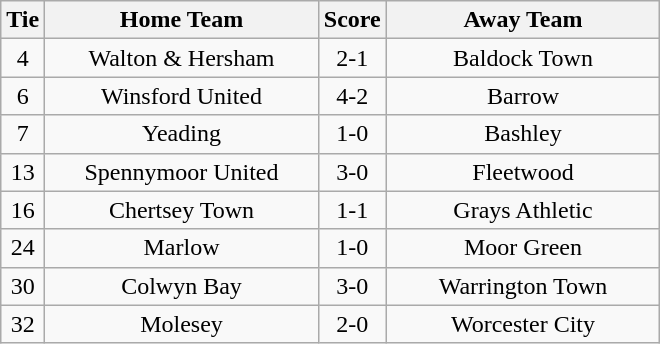<table class="wikitable" style="text-align:center;">
<tr>
<th width=20>Tie</th>
<th width=175>Home Team</th>
<th width=20>Score</th>
<th width=175>Away Team</th>
</tr>
<tr>
<td>4</td>
<td>Walton & Hersham</td>
<td>2-1</td>
<td>Baldock Town</td>
</tr>
<tr>
<td>6</td>
<td>Winsford United</td>
<td>4-2</td>
<td>Barrow</td>
</tr>
<tr>
<td>7</td>
<td>Yeading</td>
<td>1-0</td>
<td>Bashley</td>
</tr>
<tr>
<td>13</td>
<td>Spennymoor United</td>
<td>3-0</td>
<td>Fleetwood</td>
</tr>
<tr>
<td>16</td>
<td>Chertsey Town</td>
<td>1-1</td>
<td>Grays Athletic</td>
</tr>
<tr>
<td>24</td>
<td>Marlow</td>
<td>1-0</td>
<td>Moor Green</td>
</tr>
<tr>
<td>30</td>
<td>Colwyn Bay</td>
<td>3-0</td>
<td>Warrington Town</td>
</tr>
<tr>
<td>32</td>
<td>Molesey</td>
<td>2-0</td>
<td>Worcester City</td>
</tr>
</table>
